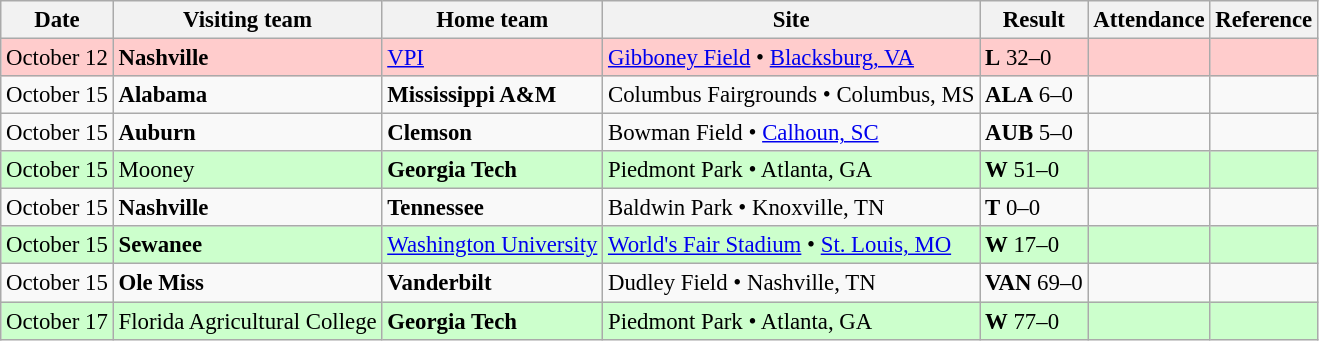<table class="wikitable" style="font-size:95%;">
<tr>
<th>Date</th>
<th>Visiting team</th>
<th>Home team</th>
<th>Site</th>
<th>Result</th>
<th>Attendance</th>
<th class="unsortable">Reference</th>
</tr>
<tr bgcolor=ffcccc>
<td>October 12</td>
<td><strong>Nashville</strong></td>
<td><a href='#'>VPI</a></td>
<td><a href='#'>Gibboney Field</a> • <a href='#'>Blacksburg, VA</a></td>
<td><strong>L</strong> 32–0</td>
<td></td>
<td></td>
</tr>
<tr bgcolor=>
<td>October 15</td>
<td><strong>Alabama</strong></td>
<td><strong>Mississippi A&M</strong></td>
<td>Columbus Fairgrounds • Columbus, MS</td>
<td><strong>ALA</strong> 6–0</td>
<td></td>
<td></td>
</tr>
<tr bgcolor=>
<td>October 15</td>
<td><strong>Auburn</strong></td>
<td><strong>Clemson</strong></td>
<td>Bowman Field • <a href='#'>Calhoun, SC</a></td>
<td><strong>AUB</strong> 5–0</td>
<td></td>
<td></td>
</tr>
<tr bgcolor=ccffcc>
<td>October 15</td>
<td>Mooney</td>
<td><strong>Georgia Tech</strong></td>
<td>Piedmont Park • Atlanta, GA</td>
<td><strong>W</strong> 51–0</td>
<td></td>
<td></td>
</tr>
<tr bgcolor=>
<td>October 15</td>
<td><strong>Nashville</strong></td>
<td><strong>Tennessee</strong></td>
<td>Baldwin Park • Knoxville, TN</td>
<td><strong>T</strong> 0–0</td>
<td></td>
<td></td>
</tr>
<tr bgcolor=ccffcc>
<td>October 15</td>
<td><strong>Sewanee</strong></td>
<td><a href='#'>Washington University</a></td>
<td><a href='#'>World's Fair Stadium</a> • <a href='#'>St. Louis, MO</a></td>
<td><strong>W</strong> 17–0</td>
<td></td>
<td></td>
</tr>
<tr bgcolor=>
<td>October 15</td>
<td><strong>Ole Miss</strong></td>
<td><strong>Vanderbilt</strong></td>
<td>Dudley Field • Nashville, TN</td>
<td><strong>VAN</strong> 69–0</td>
<td></td>
<td></td>
</tr>
<tr bgcolor=ccffcc>
<td>October 17</td>
<td>Florida Agricultural College</td>
<td><strong>Georgia Tech</strong></td>
<td>Piedmont Park • Atlanta, GA</td>
<td><strong>W</strong> 77–0</td>
<td></td>
<td></td>
</tr>
</table>
